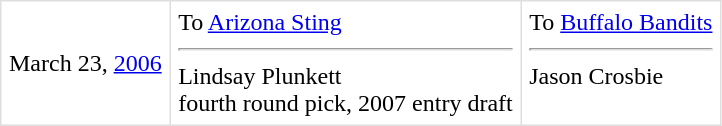<table border=1 style="border-collapse:collapse" bordercolor="#DFDFDF"  cellpadding="5">
<tr>
<td>March 23, <a href='#'>2006</a><br></td>
<td valign="top">To <a href='#'>Arizona Sting</a> <hr>Lindsay Plunkett<br>fourth round pick, 2007 entry draft</td>
<td valign="top">To <a href='#'>Buffalo Bandits</a> <hr>Jason Crosbie</td>
</tr>
</table>
